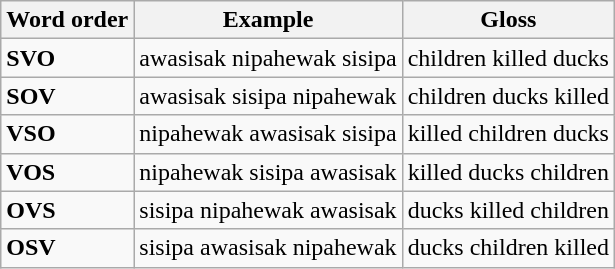<table class="wikitable">
<tr>
<th>Word order</th>
<th>Example</th>
<th>Gloss</th>
</tr>
<tr>
<td><strong>SVO</strong></td>
<td>awasisak nipahewak sisipa</td>
<td>children killed ducks</td>
</tr>
<tr>
<td><strong>SOV</strong></td>
<td>awasisak sisipa nipahewak</td>
<td>children ducks killed</td>
</tr>
<tr>
<td><strong>VSO</strong></td>
<td>nipahewak awasisak sisipa</td>
<td>killed children ducks</td>
</tr>
<tr>
<td><strong>VOS</strong></td>
<td>nipahewak sisipa awasisak</td>
<td>killed ducks children</td>
</tr>
<tr>
<td><strong>OVS</strong></td>
<td>sisipa nipahewak awasisak</td>
<td>ducks killed children</td>
</tr>
<tr>
<td><strong>OSV</strong></td>
<td>sisipa awasisak nipahewak</td>
<td>ducks children killed</td>
</tr>
</table>
